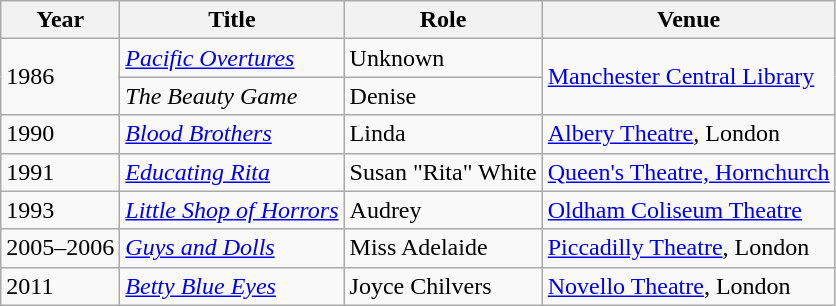<table class="wikitable sortable">
<tr>
<th>Year</th>
<th>Title</th>
<th>Role</th>
<th>Venue</th>
</tr>
<tr>
<td rowspan=2>1986</td>
<td><em><a href='#'>Pacific Overtures</a></em></td>
<td>Unknown</td>
<td rowspan=2><a href='#'>Manchester Central Library</a></td>
</tr>
<tr>
<td><em>The Beauty Game</em></td>
<td>Denise</td>
</tr>
<tr>
<td>1990</td>
<td><em><a href='#'>Blood Brothers</a></em></td>
<td>Linda</td>
<td><a href='#'>Albery Theatre</a>, London</td>
</tr>
<tr>
<td>1991</td>
<td><em><a href='#'>Educating Rita</a></em></td>
<td>Susan "Rita" White</td>
<td><a href='#'>Queen's Theatre, Hornchurch</a></td>
</tr>
<tr>
<td>1993</td>
<td><em><a href='#'>Little Shop of Horrors</a></em></td>
<td>Audrey</td>
<td><a href='#'>Oldham Coliseum Theatre</a></td>
</tr>
<tr>
<td>2005–2006</td>
<td><em><a href='#'>Guys and Dolls</a></em></td>
<td>Miss Adelaide</td>
<td><a href='#'>Piccadilly Theatre</a>, London</td>
</tr>
<tr>
<td>2011</td>
<td><em><a href='#'>Betty Blue Eyes</a></em></td>
<td>Joyce Chilvers</td>
<td><a href='#'>Novello Theatre</a>, London</td>
</tr>
</table>
